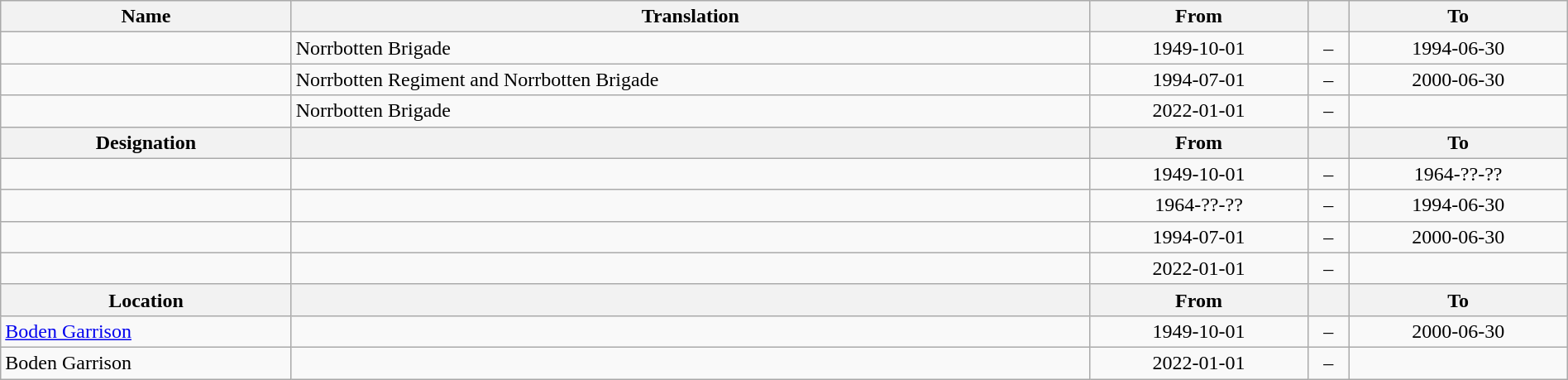<table class="wikitable" style="width:100%;">
<tr>
<th>Name</th>
<th>Translation</th>
<th>From</th>
<th></th>
<th>To</th>
</tr>
<tr>
<td></td>
<td>Norrbotten Brigade</td>
<td style="text-align:center;">1949-10-01</td>
<td style="text-align:center;">–</td>
<td style="text-align:center;">1994-06-30</td>
</tr>
<tr>
<td></td>
<td>Norrbotten Regiment and Norrbotten Brigade</td>
<td style="text-align:center;">1994-07-01</td>
<td style="text-align:center;">–</td>
<td style="text-align:center;">2000-06-30</td>
</tr>
<tr>
<td></td>
<td>Norrbotten Brigade</td>
<td style="text-align:center;">2022-01-01</td>
<td style="text-align:center;">–</td>
<td></td>
</tr>
<tr>
<th>Designation</th>
<th></th>
<th>From</th>
<th></th>
<th>To</th>
</tr>
<tr>
<td></td>
<td></td>
<td style="text-align:center;">1949-10-01</td>
<td style="text-align:center;">–</td>
<td style="text-align:center;">1964-??-??</td>
</tr>
<tr>
<td></td>
<td></td>
<td style="text-align:center;">1964-??-??</td>
<td style="text-align:center;">–</td>
<td style="text-align:center;">1994-06-30</td>
</tr>
<tr>
<td></td>
<td></td>
<td style="text-align:center;">1994-07-01</td>
<td style="text-align:center;">–</td>
<td style="text-align:center;">2000-06-30</td>
</tr>
<tr>
<td></td>
<td></td>
<td style="text-align:center;">2022-01-01</td>
<td style="text-align:center;">–</td>
<td></td>
</tr>
<tr>
<th>Location</th>
<th></th>
<th>From</th>
<th></th>
<th>To</th>
</tr>
<tr>
<td><a href='#'>Boden Garrison</a></td>
<td></td>
<td style="text-align:center;">1949-10-01</td>
<td style="text-align:center;">–</td>
<td style="text-align:center;">2000-06-30</td>
</tr>
<tr>
<td>Boden Garrison</td>
<td></td>
<td style="text-align:center;">2022-01-01</td>
<td style="text-align:center;">–</td>
<td></td>
</tr>
</table>
